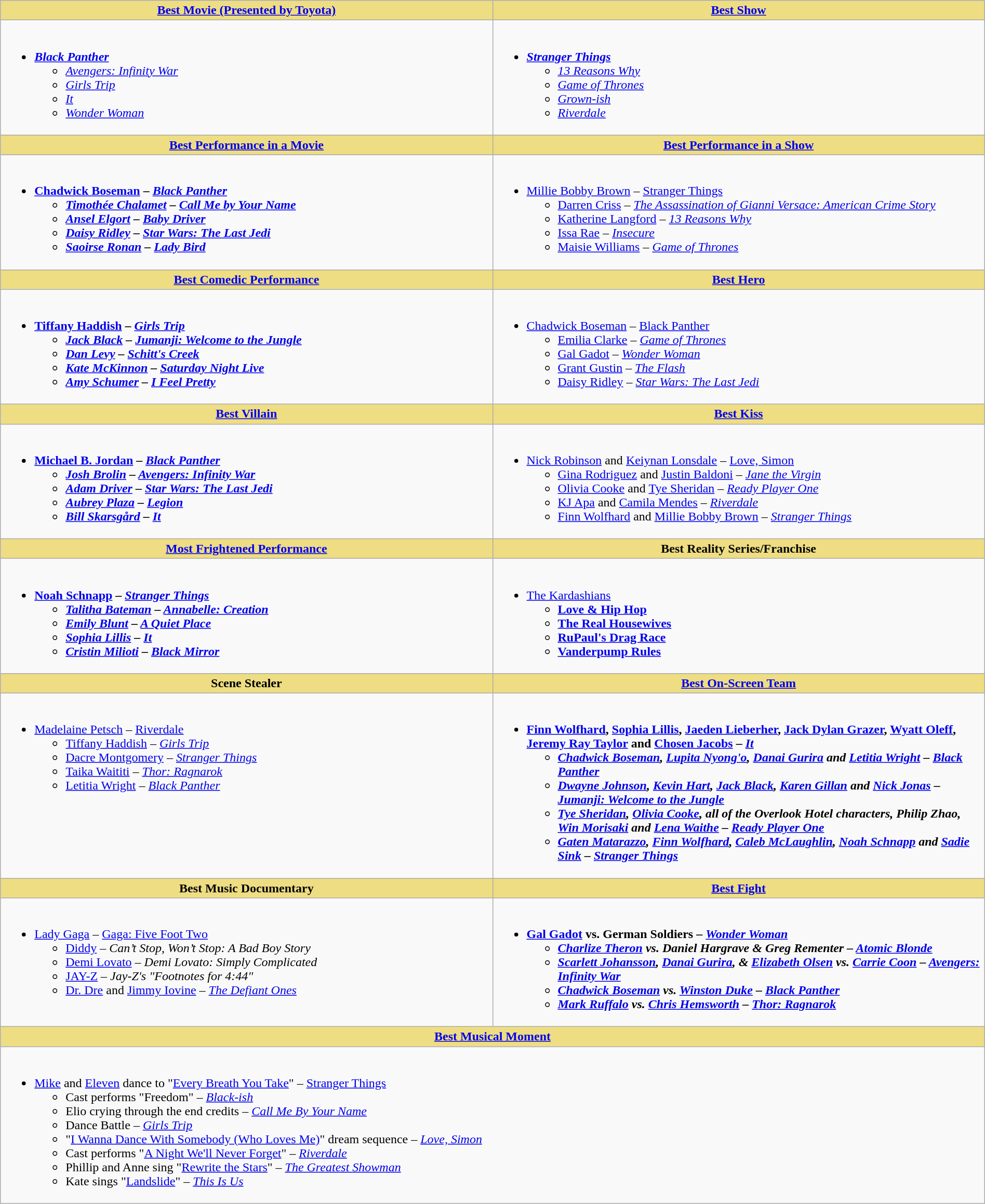<table class="wikitable" style="width:100%">
<tr>
<th style="background:#EEDD82; width:50%"><a href='#'>Best Movie (Presented by Toyota)</a></th>
<th style="background:#EEDD82; width:50%"><a href='#'>Best Show</a></th>
</tr>
<tr>
<td valign="top"><br><ul><li><strong><em><a href='#'>Black Panther</a></em></strong><ul><li><em><a href='#'>Avengers: Infinity War</a></em></li><li><em><a href='#'>Girls Trip</a></em></li><li><em><a href='#'>It</a></em></li><li><em><a href='#'>Wonder Woman</a></em></li></ul></li></ul></td>
<td valign="top"><br><ul><li><strong><em><a href='#'>Stranger Things</a></em></strong><ul><li><em><a href='#'>13 Reasons Why</a></em></li><li><em><a href='#'>Game of Thrones</a></em></li><li><em><a href='#'>Grown-ish</a></em></li><li><em><a href='#'>Riverdale</a></em></li></ul></li></ul></td>
</tr>
<tr>
<th style="background:#EEDD82; width:50%"><a href='#'>Best Performance in a Movie</a></th>
<th style="background:#EEDD82; width:50%"><a href='#'>Best Performance in a Show</a></th>
</tr>
<tr>
<td valign="top"><br><ul><li><strong><a href='#'>Chadwick Boseman</a> – <em><a href='#'>Black Panther</a><strong><em><ul><li><a href='#'>Timothée Chalamet</a> – </em><a href='#'>Call Me by Your Name</a><em></li><li><a href='#'>Ansel Elgort</a> – </em><a href='#'>Baby Driver</a><em></li><li><a href='#'>Daisy Ridley</a> – </em><a href='#'>Star Wars: The Last Jedi</a><em></li><li><a href='#'>Saoirse Ronan</a> – </em><a href='#'>Lady Bird</a><em></li></ul></li></ul></td>
<td valign="top"><br><ul><li></strong><a href='#'>Millie Bobby Brown</a> – </em><a href='#'>Stranger Things</a></em></strong><ul><li><a href='#'>Darren Criss</a> – <em><a href='#'>The Assassination of Gianni Versace: American Crime Story</a></em></li><li><a href='#'>Katherine Langford</a> – <em><a href='#'>13 Reasons Why</a></em></li><li><a href='#'>Issa Rae</a> – <em><a href='#'>Insecure</a></em></li><li><a href='#'>Maisie Williams</a> – <em><a href='#'>Game of Thrones</a></em></li></ul></li></ul></td>
</tr>
<tr>
<th style="background:#EEDD82; width:50%"><a href='#'>Best Comedic Performance</a></th>
<th style="background:#EEDD82; width:50%"><a href='#'>Best Hero</a></th>
</tr>
<tr>
<td valign="top"><br><ul><li><strong><a href='#'>Tiffany Haddish</a> – <em><a href='#'>Girls Trip</a><strong><em><ul><li><a href='#'>Jack Black</a> – </em><a href='#'>Jumanji: Welcome to the Jungle</a><em></li><li><a href='#'>Dan Levy</a> – </em><a href='#'>Schitt's Creek</a><em></li><li><a href='#'>Kate McKinnon</a> – </em><a href='#'>Saturday Night Live</a><em></li><li><a href='#'>Amy Schumer</a> – </em><a href='#'>I Feel Pretty</a><em></li></ul></li></ul></td>
<td valign="top"><br><ul><li></strong><a href='#'>Chadwick Boseman</a> – </em><a href='#'>Black Panther</a></em></strong><ul><li><a href='#'>Emilia Clarke</a> – <em><a href='#'>Game of Thrones</a></em></li><li><a href='#'>Gal Gadot</a> – <em><a href='#'>Wonder Woman</a></em></li><li><a href='#'>Grant Gustin</a> – <em><a href='#'>The Flash</a></em></li><li><a href='#'>Daisy Ridley</a> – <em><a href='#'>Star Wars: The Last Jedi</a></em></li></ul></li></ul></td>
</tr>
<tr>
<th style="background:#EEDD82; width:50%"><a href='#'>Best Villain</a></th>
<th style="background:#EEDD82; width:50%"><a href='#'>Best Kiss</a></th>
</tr>
<tr>
<td valign="top"><br><ul><li><strong><a href='#'>Michael B. Jordan</a> – <em><a href='#'>Black Panther</a><strong><em><ul><li><a href='#'>Josh Brolin</a> – </em><a href='#'>Avengers: Infinity War</a><em></li><li><a href='#'>Adam Driver</a> – </em><a href='#'>Star Wars: The Last Jedi</a><em></li><li><a href='#'>Aubrey Plaza</a> – </em><a href='#'>Legion</a><em></li><li><a href='#'>Bill Skarsgård</a> – </em><a href='#'>It</a><em></li></ul></li></ul></td>
<td valign="top"><br><ul><li></strong><a href='#'>Nick Robinson</a> and <a href='#'>Keiynan Lonsdale</a> – </em><a href='#'>Love, Simon</a></em></strong><ul><li><a href='#'>Gina Rodriguez</a> and <a href='#'>Justin Baldoni</a> – <em><a href='#'>Jane the Virgin</a></em></li><li><a href='#'>Olivia Cooke</a> and <a href='#'>Tye Sheridan</a> – <em><a href='#'>Ready Player One</a></em></li><li><a href='#'>KJ Apa</a> and <a href='#'>Camila Mendes</a> – <em><a href='#'>Riverdale</a></em></li><li><a href='#'>Finn Wolfhard</a> and <a href='#'>Millie Bobby Brown</a> – <em><a href='#'>Stranger Things</a></em></li></ul></li></ul></td>
</tr>
<tr>
<th style="background:#EEDD82; width:50%"><a href='#'>Most Frightened Performance</a></th>
<th style="background:#EEDD82; width:50%">Best Reality Series/Franchise</th>
</tr>
<tr>
<td valign="top"><br><ul><li><strong><a href='#'>Noah Schnapp</a> – <em><a href='#'>Stranger Things</a><strong><em><ul><li><a href='#'>Talitha Bateman</a> – </em><a href='#'>Annabelle: Creation</a><em></li><li><a href='#'>Emily Blunt</a> – </em><a href='#'>A Quiet Place</a><em></li><li><a href='#'>Sophia Lillis</a> – </em><a href='#'>It</a><em></li><li><a href='#'>Cristin Milioti</a> – </em><a href='#'>Black Mirror</a><em></li></ul></li></ul></td>
<td valign="top"><br><ul><li></em></strong><a href='#'>The Kardashians</a><strong><em><ul><li></em><a href='#'>Love & Hip Hop</a><em></li><li></em><a href='#'>The Real Housewives</a><em></li><li></em><a href='#'>RuPaul's Drag Race</a><em></li><li></em><a href='#'>Vanderpump Rules</a><em></li></ul></li></ul></td>
</tr>
<tr>
<th style="background:#EEDD82; width:50%">Scene Stealer</th>
<th style="background:#EEDD82; width:50%"><a href='#'>Best On-Screen Team</a></th>
</tr>
<tr>
<td valign="top"><br><ul><li></strong><a href='#'>Madelaine Petsch</a> – </em><a href='#'>Riverdale</a></em></strong><ul><li><a href='#'>Tiffany Haddish</a> – <em><a href='#'>Girls Trip</a></em></li><li><a href='#'>Dacre Montgomery</a> – <em><a href='#'>Stranger Things</a></em></li><li><a href='#'>Taika Waititi</a> – <em><a href='#'>Thor: Ragnarok</a></em></li><li><a href='#'>Letitia Wright</a> – <em><a href='#'>Black Panther</a></em></li></ul></li></ul></td>
<td valign="top"><br><ul><li><strong><a href='#'>Finn Wolfhard</a>, <a href='#'>Sophia Lillis</a>, <a href='#'>Jaeden Lieberher</a>, <a href='#'>Jack Dylan Grazer</a>, <a href='#'>Wyatt Oleff</a>, <a href='#'>Jeremy Ray Taylor</a> and <a href='#'>Chosen Jacobs</a> – <em><a href='#'>It</a><strong><em><ul><li><a href='#'>Chadwick Boseman</a>, <a href='#'>Lupita Nyong'o</a>, <a href='#'>Danai Gurira</a> and <a href='#'>Letitia Wright</a> – </em><a href='#'>Black Panther</a><em></li><li><a href='#'>Dwayne Johnson</a>, <a href='#'>Kevin Hart</a>, <a href='#'>Jack Black</a>, <a href='#'>Karen Gillan</a> and <a href='#'>Nick Jonas</a> – </em><a href='#'>Jumanji: Welcome to the Jungle</a><em></li><li><a href='#'>Tye Sheridan</a>, <a href='#'>Olivia Cooke</a>, all of the Overlook Hotel characters, Philip Zhao, <a href='#'>Win Morisaki</a> and <a href='#'>Lena Waithe</a> – </em><a href='#'>Ready Player One</a><em></li><li><a href='#'>Gaten Matarazzo</a>, <a href='#'>Finn Wolfhard</a>, <a href='#'>Caleb McLaughlin</a>, <a href='#'>Noah Schnapp</a> and <a href='#'>Sadie Sink</a> – </em><a href='#'>Stranger Things</a><em></li></ul></li></ul></td>
</tr>
<tr>
<th style="background:#EEDD82; width:50%">Best Music Documentary</th>
<th style="background:#EEDD82; width:50%"><a href='#'>Best Fight</a></th>
</tr>
<tr>
<td valign="top"><br><ul><li></strong><a href='#'>Lady Gaga</a> – </em><a href='#'>Gaga: Five Foot Two</a></em></strong><ul><li><a href='#'>Diddy</a> – <em>Can’t Stop, Won’t Stop: A Bad Boy Story</em></li><li><a href='#'>Demi Lovato</a> – <em>Demi Lovato: Simply Complicated</em></li><li><a href='#'>JAY-Z</a> – <em>Jay-Z's "Footnotes for 4:44"</em></li><li><a href='#'>Dr. Dre</a> and <a href='#'>Jimmy Iovine</a> – <em><a href='#'>The Defiant Ones</a></em></li></ul></li></ul></td>
<td valign="top"><br><ul><li><strong><a href='#'>Gal Gadot</a> vs. German Soldiers – <em><a href='#'>Wonder Woman</a><strong><em><ul><li><a href='#'>Charlize Theron</a> vs. Daniel Hargrave & Greg Rementer – </em><a href='#'>Atomic Blonde</a><em></li><li><a href='#'>Scarlett Johansson</a>, <a href='#'>Danai Gurira</a>, & <a href='#'>Elizabeth Olsen</a> vs. <a href='#'>Carrie Coon</a> – </em><a href='#'>Avengers: Infinity War</a><em></li><li><a href='#'>Chadwick Boseman</a> vs. <a href='#'>Winston Duke</a> – </em><a href='#'>Black Panther</a><em></li><li><a href='#'>Mark Ruffalo</a> vs. <a href='#'>Chris Hemsworth</a> – </em><a href='#'>Thor: Ragnarok</a><em></li></ul></li></ul></td>
</tr>
<tr>
<th style="background:#EEDD82; width:50%" colspan="2"><a href='#'>Best Musical Moment</a></th>
</tr>
<tr>
<td colspan="2" valign="top"><br><ul><li></strong><a href='#'>Mike</a> and <a href='#'>Eleven</a> dance to "<a href='#'>Every Breath You Take</a>" – </em><a href='#'>Stranger Things</a></em></strong><ul><li>Cast performs "Freedom" – <em><a href='#'>Black-ish</a></em></li><li>Elio crying through the end credits – <em><a href='#'>Call Me By Your Name</a></em></li><li>Dance Battle – <em><a href='#'>Girls Trip</a></em></li><li>"<a href='#'>I Wanna Dance With Somebody (Who Loves Me)</a>" dream sequence – <em><a href='#'>Love, Simon</a></em></li><li>Cast performs "<a href='#'>A Night We'll Never Forget</a>" – <em><a href='#'>Riverdale</a></em></li><li>Phillip and Anne sing "<a href='#'>Rewrite the Stars</a>" – <em><a href='#'>The Greatest Showman</a></em></li><li>Kate sings "<a href='#'>Landslide</a>" – <em><a href='#'>This Is Us</a></em></li></ul></li></ul></td>
</tr>
</table>
